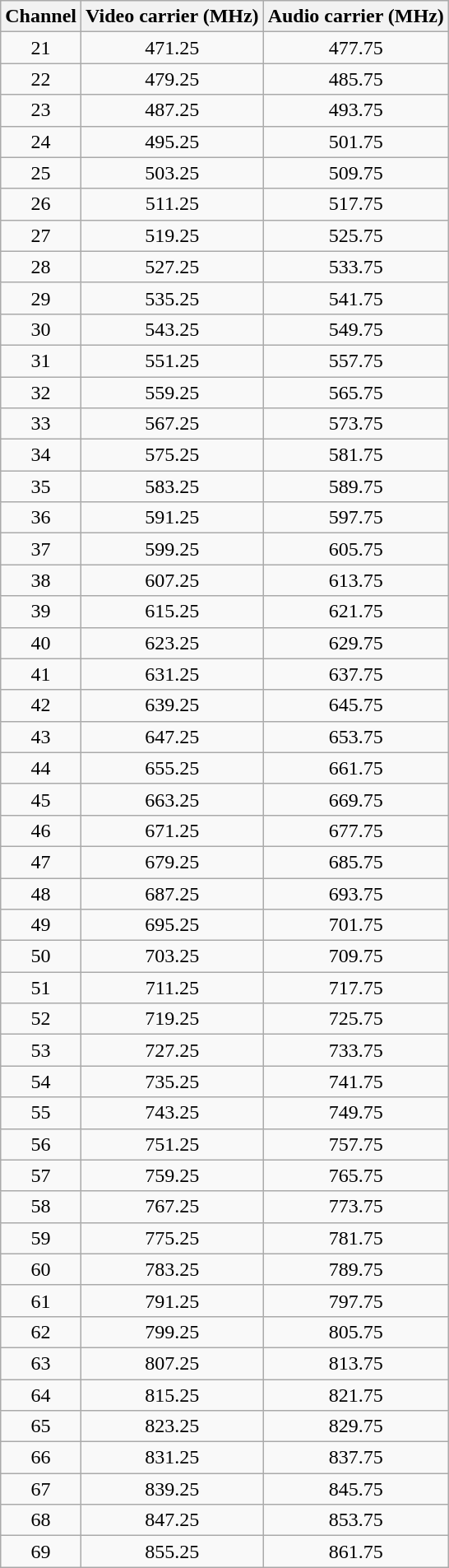<table class="wikitable" style="text-align: center; border-collapse:collapse">
<tr>
<th>Channel</th>
<th>Video carrier (MHz)</th>
<th>Audio carrier (MHz)</th>
</tr>
<tr>
<td>21</td>
<td>471.25</td>
<td>477.75</td>
</tr>
<tr>
<td>22</td>
<td>479.25</td>
<td>485.75</td>
</tr>
<tr>
<td>23</td>
<td>487.25</td>
<td>493.75</td>
</tr>
<tr>
<td>24</td>
<td>495.25</td>
<td>501.75</td>
</tr>
<tr>
<td>25</td>
<td>503.25</td>
<td>509.75</td>
</tr>
<tr>
<td>26</td>
<td>511.25</td>
<td>517.75</td>
</tr>
<tr>
<td>27</td>
<td>519.25</td>
<td>525.75</td>
</tr>
<tr>
<td>28</td>
<td>527.25</td>
<td>533.75</td>
</tr>
<tr>
<td>29</td>
<td>535.25</td>
<td>541.75</td>
</tr>
<tr>
<td>30</td>
<td>543.25</td>
<td>549.75</td>
</tr>
<tr>
<td>31</td>
<td>551.25</td>
<td>557.75</td>
</tr>
<tr>
<td>32</td>
<td>559.25</td>
<td>565.75</td>
</tr>
<tr>
<td>33</td>
<td>567.25</td>
<td>573.75</td>
</tr>
<tr>
<td>34</td>
<td>575.25</td>
<td>581.75</td>
</tr>
<tr>
<td>35</td>
<td>583.25</td>
<td>589.75</td>
</tr>
<tr>
<td>36</td>
<td>591.25</td>
<td>597.75</td>
</tr>
<tr>
<td>37</td>
<td>599.25</td>
<td>605.75</td>
</tr>
<tr>
<td>38</td>
<td>607.25</td>
<td>613.75</td>
</tr>
<tr>
<td>39</td>
<td>615.25</td>
<td>621.75</td>
</tr>
<tr>
<td>40</td>
<td>623.25</td>
<td>629.75</td>
</tr>
<tr>
<td>41</td>
<td>631.25</td>
<td>637.75</td>
</tr>
<tr>
<td>42</td>
<td>639.25</td>
<td>645.75</td>
</tr>
<tr>
<td>43</td>
<td>647.25</td>
<td>653.75</td>
</tr>
<tr>
<td>44</td>
<td>655.25</td>
<td>661.75</td>
</tr>
<tr>
<td>45</td>
<td>663.25</td>
<td>669.75</td>
</tr>
<tr>
<td>46</td>
<td>671.25</td>
<td>677.75</td>
</tr>
<tr>
<td>47</td>
<td>679.25</td>
<td>685.75</td>
</tr>
<tr>
<td>48</td>
<td>687.25</td>
<td>693.75</td>
</tr>
<tr>
<td>49</td>
<td>695.25</td>
<td>701.75</td>
</tr>
<tr>
<td>50</td>
<td>703.25</td>
<td>709.75</td>
</tr>
<tr>
<td>51</td>
<td>711.25</td>
<td>717.75</td>
</tr>
<tr>
<td>52</td>
<td>719.25</td>
<td>725.75</td>
</tr>
<tr>
<td>53</td>
<td>727.25</td>
<td>733.75</td>
</tr>
<tr>
<td>54</td>
<td>735.25</td>
<td>741.75</td>
</tr>
<tr>
<td>55</td>
<td>743.25</td>
<td>749.75</td>
</tr>
<tr>
<td>56</td>
<td>751.25</td>
<td>757.75</td>
</tr>
<tr>
<td>57</td>
<td>759.25</td>
<td>765.75</td>
</tr>
<tr>
<td>58</td>
<td>767.25</td>
<td>773.75</td>
</tr>
<tr>
<td>59</td>
<td>775.25</td>
<td>781.75</td>
</tr>
<tr>
<td>60</td>
<td>783.25</td>
<td>789.75</td>
</tr>
<tr>
<td>61</td>
<td>791.25</td>
<td>797.75</td>
</tr>
<tr>
<td>62</td>
<td>799.25</td>
<td>805.75</td>
</tr>
<tr>
<td>63</td>
<td>807.25</td>
<td>813.75</td>
</tr>
<tr>
<td>64</td>
<td>815.25</td>
<td>821.75</td>
</tr>
<tr>
<td>65</td>
<td>823.25</td>
<td>829.75</td>
</tr>
<tr>
<td>66</td>
<td>831.25</td>
<td>837.75</td>
</tr>
<tr>
<td>67</td>
<td>839.25</td>
<td>845.75</td>
</tr>
<tr>
<td>68</td>
<td>847.25</td>
<td>853.75</td>
</tr>
<tr>
<td>69</td>
<td>855.25</td>
<td>861.75</td>
</tr>
</table>
